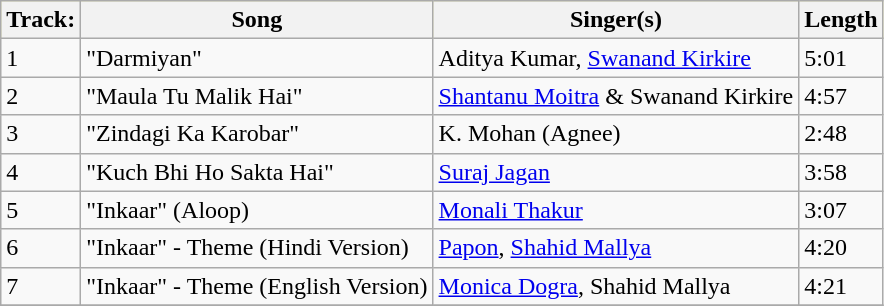<table class="wikitable">
<tr style="background:#ff9; text-align:center;">
<th>Track:</th>
<th>Song</th>
<th>Singer(s)</th>
<th>Length</th>
</tr>
<tr>
<td>1</td>
<td>"Darmiyan"</td>
<td>Aditya Kumar, <a href='#'>Swanand Kirkire</a></td>
<td>5:01</td>
</tr>
<tr>
<td>2</td>
<td>"Maula Tu Malik Hai"</td>
<td><a href='#'>Shantanu Moitra</a> & Swanand Kirkire</td>
<td>4:57</td>
</tr>
<tr>
<td>3</td>
<td>"Zindagi Ka Karobar"</td>
<td>K. Mohan (Agnee)</td>
<td>2:48</td>
</tr>
<tr>
<td>4</td>
<td>"Kuch Bhi Ho Sakta Hai"</td>
<td><a href='#'>Suraj Jagan</a></td>
<td>3:58</td>
</tr>
<tr>
<td>5</td>
<td>"Inkaar" (Aloop)</td>
<td><a href='#'>Monali Thakur</a></td>
<td>3:07</td>
</tr>
<tr>
<td>6</td>
<td>"Inkaar" - Theme (Hindi Version)</td>
<td><a href='#'>Papon</a>, <a href='#'>Shahid Mallya</a></td>
<td>4:20</td>
</tr>
<tr>
<td>7</td>
<td>"Inkaar" - Theme (English Version)</td>
<td><a href='#'>Monica Dogra</a>, Shahid Mallya</td>
<td>4:21</td>
</tr>
<tr>
</tr>
</table>
